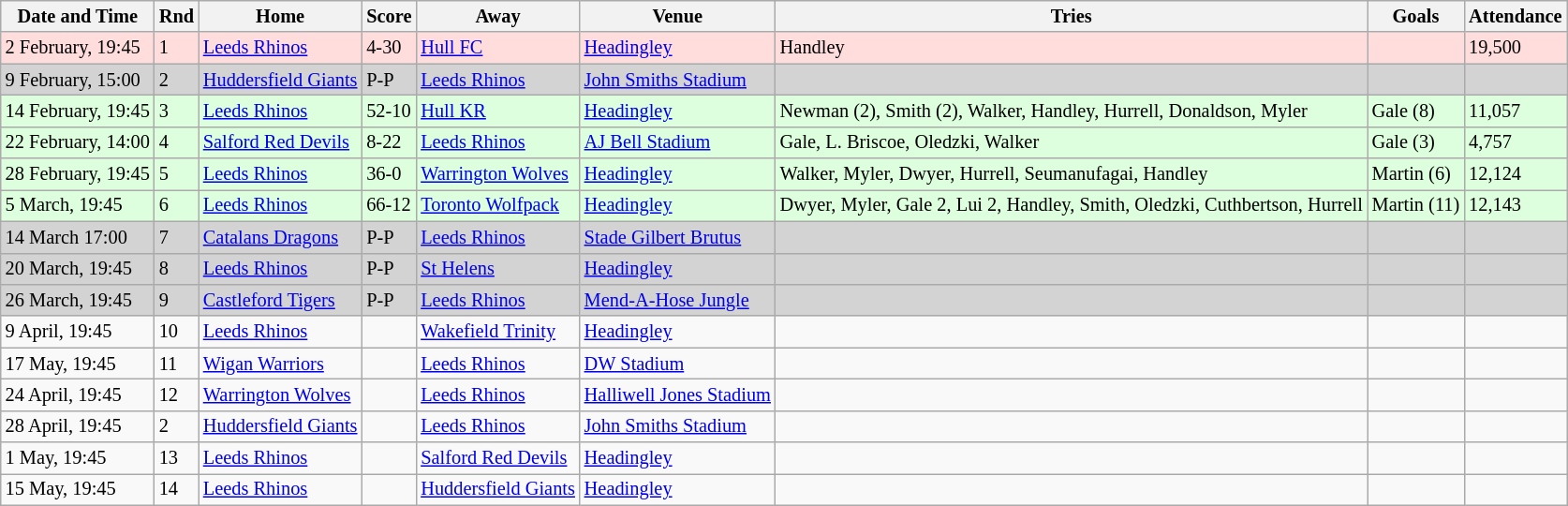<table class="wikitable" style="font-size:85%;">
<tr>
<th>Date and Time</th>
<th>Rnd</th>
<th>Home</th>
<th>Score</th>
<th>Away</th>
<th>Venue</th>
<th>Tries</th>
<th>Goals</th>
<th>Attendance</th>
</tr>
<tr style="background:#ffdddd;" width=20 | >
<td>2 February, 19:45</td>
<td>1</td>
<td> <a href='#'>Leeds Rhinos</a></td>
<td>4-30</td>
<td> <a href='#'>Hull FC</a></td>
<td><a href='#'>Headingley</a></td>
<td>Handley</td>
<td></td>
<td>19,500</td>
</tr>
<tr style="background:lightgrey;" width=20 | >
<td>9 February, 15:00</td>
<td>2</td>
<td> <a href='#'>Huddersfield Giants</a></td>
<td>P-P</td>
<td> <a href='#'>Leeds Rhinos</a></td>
<td><a href='#'>John Smiths Stadium</a></td>
<td></td>
<td></td>
<td></td>
</tr>
<tr style="background:#ddffdd;" width=20 | >
<td>14 February, 19:45</td>
<td>3</td>
<td> <a href='#'>Leeds Rhinos</a></td>
<td>52-10</td>
<td> <a href='#'>Hull KR</a></td>
<td><a href='#'>Headingley</a></td>
<td>Newman (2), Smith (2), Walker, Handley, Hurrell, Donaldson, Myler</td>
<td>Gale (8)</td>
<td>11,057</td>
</tr>
<tr style="background:#ddffdd;" width=20 | >
<td>22 February, 14:00</td>
<td>4</td>
<td> <a href='#'>Salford Red Devils</a></td>
<td>8-22</td>
<td> <a href='#'>Leeds Rhinos</a></td>
<td><a href='#'>AJ Bell Stadium</a></td>
<td>Gale, L. Briscoe, Oledzki, Walker</td>
<td>Gale (3)</td>
<td>4,757</td>
</tr>
<tr style="background:#ddffdd;" width=20 | >
<td>28 February, 19:45</td>
<td>5</td>
<td> <a href='#'>Leeds Rhinos</a></td>
<td>36-0</td>
<td> <a href='#'>Warrington Wolves</a></td>
<td><a href='#'>Headingley</a></td>
<td>Walker, Myler, Dwyer, Hurrell, Seumanufagai, Handley</td>
<td>Martin (6)</td>
<td>12,124</td>
</tr>
<tr style="background:#ddffdd;" width=20 | >
<td>5 March, 19:45</td>
<td>6</td>
<td> <a href='#'>Leeds Rhinos</a></td>
<td>66-12</td>
<td> <a href='#'>Toronto Wolfpack</a></td>
<td><a href='#'>Headingley</a></td>
<td>Dwyer, Myler, Gale 2, Lui 2, Handley, Smith, Oledzki, Cuthbertson, Hurrell</td>
<td>Martin (11)</td>
<td>12,143</td>
</tr>
<tr style="background:lightgrey;" width=20 | >
<td>14 March 17:00</td>
<td>7</td>
<td> <a href='#'>Catalans Dragons</a></td>
<td>P-P</td>
<td> <a href='#'>Leeds Rhinos</a></td>
<td><a href='#'>Stade Gilbert Brutus</a></td>
<td></td>
<td></td>
<td></td>
</tr>
<tr style="background:lightgrey;" width=20 | >
<td>20 March, 19:45</td>
<td>8</td>
<td> <a href='#'>Leeds Rhinos</a></td>
<td>P-P</td>
<td> <a href='#'>St Helens</a></td>
<td><a href='#'>Headingley</a></td>
<td></td>
<td></td>
<td></td>
</tr>
<tr style="background:lightgrey;" width=20 | >
<td>26 March, 19:45</td>
<td>9</td>
<td> <a href='#'>Castleford Tigers</a></td>
<td>P-P</td>
<td> <a href='#'>Leeds Rhinos</a></td>
<td><a href='#'>Mend-A-Hose Jungle</a></td>
<td></td>
<td></td>
<td></td>
</tr>
<tr>
<td>9 April, 19:45</td>
<td>10</td>
<td> <a href='#'>Leeds Rhinos</a></td>
<td></td>
<td> <a href='#'>Wakefield Trinity</a></td>
<td><a href='#'>Headingley</a></td>
<td></td>
<td></td>
<td></td>
</tr>
<tr>
<td>17 May, 19:45</td>
<td>11</td>
<td> <a href='#'>Wigan Warriors</a></td>
<td></td>
<td> <a href='#'>Leeds Rhinos</a></td>
<td><a href='#'>DW Stadium</a></td>
<td></td>
<td></td>
<td></td>
</tr>
<tr>
<td>24 April, 19:45</td>
<td>12</td>
<td> <a href='#'>Warrington Wolves</a></td>
<td></td>
<td> <a href='#'>Leeds Rhinos</a></td>
<td><a href='#'>Halliwell Jones Stadium</a></td>
<td></td>
<td></td>
<td></td>
</tr>
<tr>
<td>28 April, 19:45</td>
<td>2</td>
<td> <a href='#'>Huddersfield Giants</a></td>
<td></td>
<td> <a href='#'>Leeds Rhinos</a></td>
<td><a href='#'>John Smiths Stadium</a></td>
<td></td>
<td></td>
<td></td>
</tr>
<tr>
<td>1 May, 19:45</td>
<td>13</td>
<td> <a href='#'>Leeds Rhinos</a></td>
<td></td>
<td> <a href='#'>Salford Red Devils</a></td>
<td><a href='#'>Headingley</a></td>
<td></td>
<td></td>
<td></td>
</tr>
<tr>
<td>15 May, 19:45</td>
<td>14</td>
<td> <a href='#'>Leeds Rhinos</a></td>
<td></td>
<td> <a href='#'>Huddersfield Giants</a></td>
<td><a href='#'>Headingley</a></td>
<td></td>
<td></td>
<td></td>
</tr>
</table>
